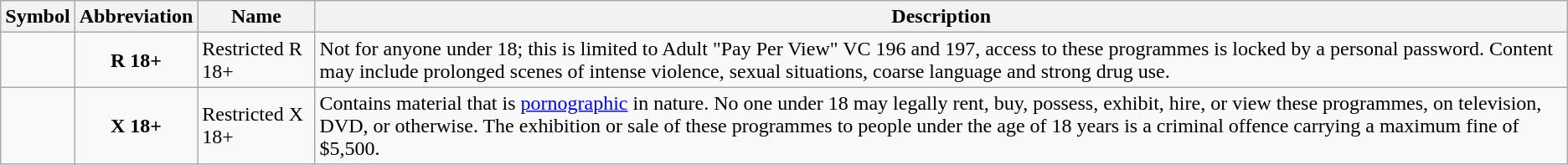<table class="wikitable">
<tr>
<th>Symbol</th>
<th>Abbreviation</th>
<th>Name</th>
<th>Description</th>
</tr>
<tr>
<td align="center"></td>
<td align="center"><strong>R 18+</strong></td>
<td>Restricted R 18+</td>
<td>Not for anyone under 18; this is limited to Adult "Pay Per View" VC 196 and 197, access to these programmes is locked by a personal password. Content may include prolonged scenes of intense violence, sexual situations, coarse language and strong drug use.</td>
</tr>
<tr>
<td align="center"></td>
<td align="center"><strong>X 18+</strong></td>
<td>Restricted X 18+</td>
<td>Contains material that is <a href='#'>pornographic</a> in nature. No one under 18 may legally rent, buy, possess, exhibit, hire, or view these programmes, on television, DVD, or otherwise. The exhibition or sale of these programmes to people under the age of 18 years is a criminal offence carrying a maximum fine of $5,500.</td>
</tr>
</table>
